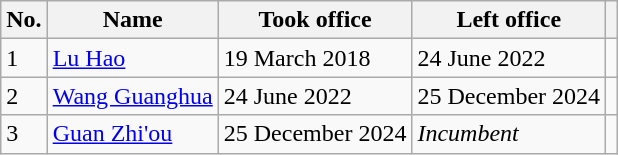<table class="wikitable">
<tr>
<th>No.</th>
<th>Name</th>
<th>Took office</th>
<th>Left office</th>
<th></th>
</tr>
<tr>
<td>1</td>
<td><a href='#'>Lu Hao</a></td>
<td>19 March 2018</td>
<td>24 June 2022</td>
<td></td>
</tr>
<tr>
<td>2</td>
<td><a href='#'>Wang Guanghua</a></td>
<td>24 June 2022</td>
<td>25 December 2024</td>
<td></td>
</tr>
<tr>
<td>3</td>
<td><a href='#'>Guan Zhi'ou</a></td>
<td>25 December 2024</td>
<td><em>Incumbent</em></td>
<td></td>
</tr>
</table>
